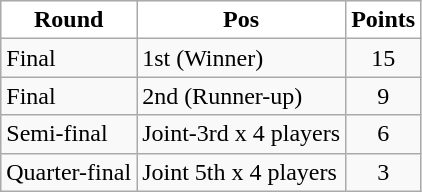<table class="wikitable">
<tr>
<th style="background:#ffffff; color:#000000;">Round</th>
<th style="background:#ffffff; color:#000000;">Pos</th>
<th style="background:#ffffff; color:#000000;">Points</th>
</tr>
<tr>
<td>Final</td>
<td>1st (Winner)</td>
<td style="text-align: center;">15</td>
</tr>
<tr>
<td>Final</td>
<td>2nd (Runner-up)</td>
<td style="text-align: center;">9</td>
</tr>
<tr>
<td>Semi-final</td>
<td>Joint-3rd x 4 players</td>
<td style="text-align: center;">6</td>
</tr>
<tr>
<td>Quarter-final</td>
<td>Joint 5th x 4 players</td>
<td style="text-align: center;">3</td>
</tr>
</table>
